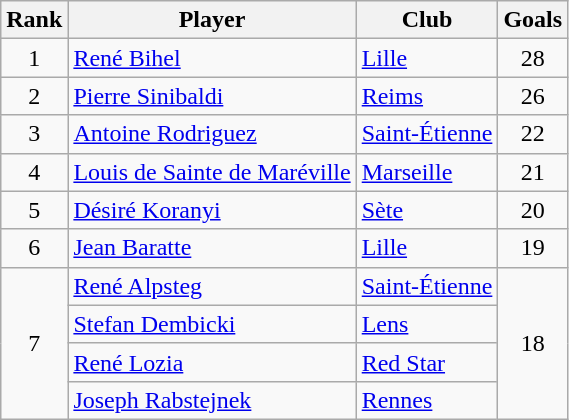<table class="wikitable" style="text-align:center">
<tr>
<th>Rank</th>
<th>Player</th>
<th>Club</th>
<th>Goals</th>
</tr>
<tr>
<td>1</td>
<td align="left"> <a href='#'>René Bihel</a></td>
<td align="left"><a href='#'>Lille</a></td>
<td>28</td>
</tr>
<tr>
<td>2</td>
<td align="left"> <a href='#'>Pierre Sinibaldi</a></td>
<td align="left"><a href='#'>Reims</a></td>
<td>26</td>
</tr>
<tr>
<td>3</td>
<td align="left"> <a href='#'>Antoine Rodriguez</a></td>
<td align="left"><a href='#'>Saint-Étienne</a></td>
<td>22</td>
</tr>
<tr>
<td>4</td>
<td align="left"> <a href='#'>Louis de Sainte de Maréville</a></td>
<td align="left"><a href='#'>Marseille</a></td>
<td>21</td>
</tr>
<tr>
<td>5</td>
<td align="left">  <a href='#'>Désiré Koranyi</a></td>
<td align="left"><a href='#'>Sète</a></td>
<td>20</td>
</tr>
<tr>
<td>6</td>
<td align="left"> <a href='#'>Jean Baratte</a></td>
<td align="left"><a href='#'>Lille</a></td>
<td>19</td>
</tr>
<tr>
<td rowspan="4">7</td>
<td align="left"> <a href='#'>René Alpsteg</a></td>
<td align="left"><a href='#'>Saint-Étienne</a></td>
<td rowspan="4">18</td>
</tr>
<tr>
<td align="left">  <a href='#'>Stefan Dembicki</a></td>
<td align="left"><a href='#'>Lens</a></td>
</tr>
<tr>
<td align="left"> <a href='#'>René Lozia</a></td>
<td align="left"><a href='#'>Red Star</a></td>
</tr>
<tr>
<td align="left"> <a href='#'>Joseph Rabstejnek</a></td>
<td align="left"><a href='#'>Rennes</a></td>
</tr>
</table>
